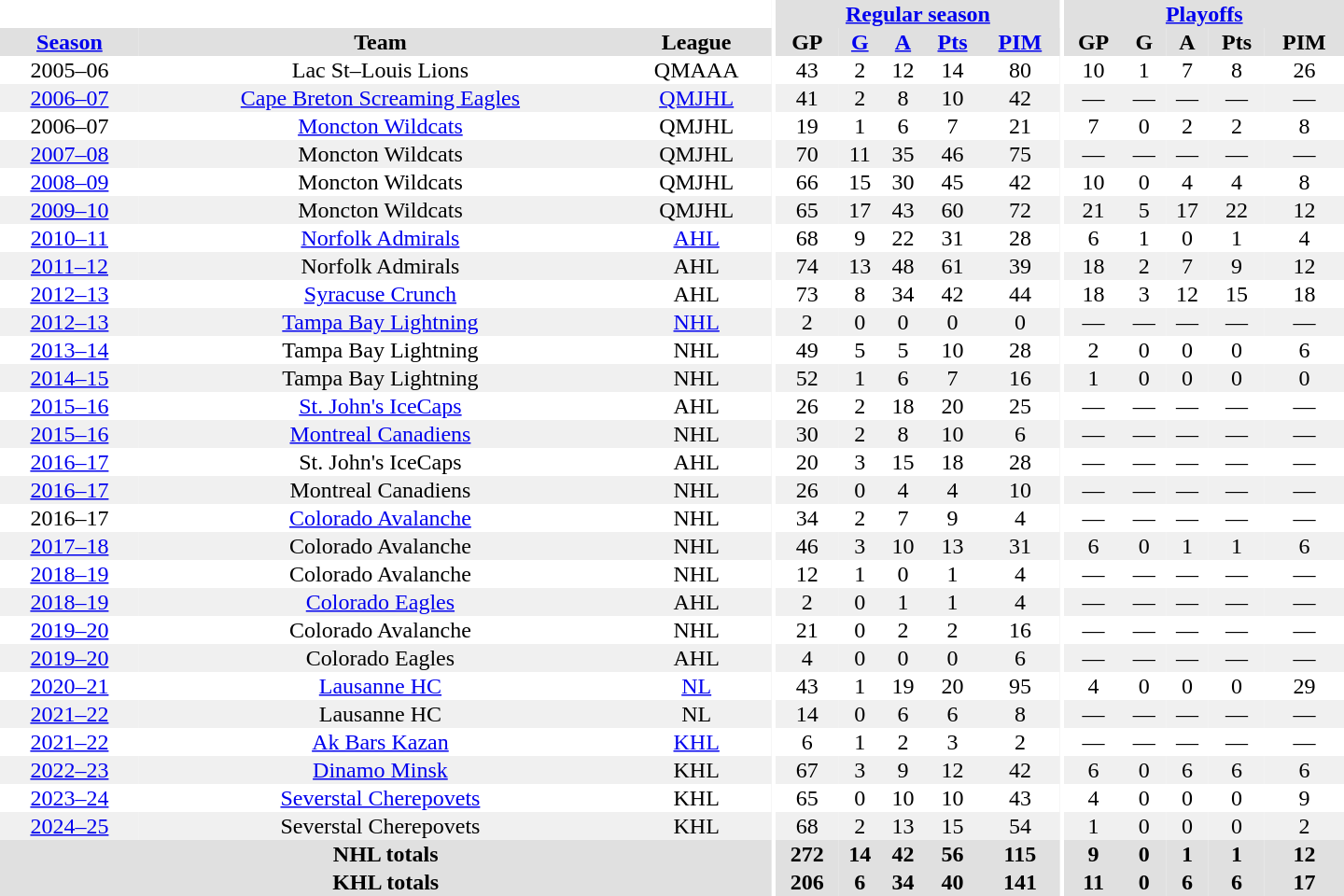<table border="0" cellpadding="1" cellspacing="0" style="text-align:center; width:60em">
<tr bgcolor="#e0e0e0">
<th colspan="3" bgcolor="#ffffff"></th>
<th rowspan="99" bgcolor="#ffffff"></th>
<th colspan="5"><a href='#'>Regular season</a></th>
<th rowspan="99" bgcolor="#ffffff"></th>
<th colspan="5"><a href='#'>Playoffs</a></th>
</tr>
<tr bgcolor="#e0e0e0">
<th><a href='#'>Season</a></th>
<th>Team</th>
<th>League</th>
<th>GP</th>
<th><a href='#'>G</a></th>
<th><a href='#'>A</a></th>
<th><a href='#'>Pts</a></th>
<th><a href='#'>PIM</a></th>
<th>GP</th>
<th>G</th>
<th>A</th>
<th>Pts</th>
<th>PIM</th>
</tr>
<tr>
<td>2005–06</td>
<td>Lac St–Louis Lions</td>
<td>QMAAA</td>
<td>43</td>
<td>2</td>
<td>12</td>
<td>14</td>
<td>80</td>
<td>10</td>
<td>1</td>
<td>7</td>
<td>8</td>
<td>26</td>
</tr>
<tr bgcolor="#f0f0f0">
<td><a href='#'>2006–07</a></td>
<td><a href='#'>Cape Breton Screaming Eagles</a></td>
<td><a href='#'>QMJHL</a></td>
<td>41</td>
<td>2</td>
<td>8</td>
<td>10</td>
<td>42</td>
<td>—</td>
<td>—</td>
<td>—</td>
<td>—</td>
<td>—</td>
</tr>
<tr>
<td>2006–07</td>
<td><a href='#'>Moncton Wildcats</a></td>
<td>QMJHL</td>
<td>19</td>
<td>1</td>
<td>6</td>
<td>7</td>
<td>21</td>
<td>7</td>
<td>0</td>
<td>2</td>
<td>2</td>
<td>8</td>
</tr>
<tr bgcolor="#f0f0f0">
<td><a href='#'>2007–08</a></td>
<td>Moncton Wildcats</td>
<td>QMJHL</td>
<td>70</td>
<td>11</td>
<td>35</td>
<td>46</td>
<td>75</td>
<td>—</td>
<td>—</td>
<td>—</td>
<td>—</td>
<td>—</td>
</tr>
<tr>
<td><a href='#'>2008–09</a></td>
<td>Moncton Wildcats</td>
<td>QMJHL</td>
<td>66</td>
<td>15</td>
<td>30</td>
<td>45</td>
<td>42</td>
<td>10</td>
<td>0</td>
<td>4</td>
<td>4</td>
<td>8</td>
</tr>
<tr bgcolor="#f0f0f0">
<td><a href='#'>2009–10</a></td>
<td>Moncton Wildcats</td>
<td>QMJHL</td>
<td>65</td>
<td>17</td>
<td>43</td>
<td>60</td>
<td>72</td>
<td>21</td>
<td>5</td>
<td>17</td>
<td>22</td>
<td>12</td>
</tr>
<tr>
<td><a href='#'>2010–11</a></td>
<td><a href='#'>Norfolk Admirals</a></td>
<td><a href='#'>AHL</a></td>
<td>68</td>
<td>9</td>
<td>22</td>
<td>31</td>
<td>28</td>
<td>6</td>
<td>1</td>
<td>0</td>
<td>1</td>
<td>4</td>
</tr>
<tr bgcolor="#f0f0f0">
<td><a href='#'>2011–12</a></td>
<td>Norfolk Admirals</td>
<td>AHL</td>
<td>74</td>
<td>13</td>
<td>48</td>
<td>61</td>
<td>39</td>
<td>18</td>
<td>2</td>
<td>7</td>
<td>9</td>
<td>12</td>
</tr>
<tr>
<td><a href='#'>2012–13</a></td>
<td><a href='#'>Syracuse Crunch</a></td>
<td>AHL</td>
<td>73</td>
<td>8</td>
<td>34</td>
<td>42</td>
<td>44</td>
<td>18</td>
<td>3</td>
<td>12</td>
<td>15</td>
<td>18</td>
</tr>
<tr bgcolor="#f0f0f0">
<td><a href='#'>2012–13</a></td>
<td><a href='#'>Tampa Bay Lightning</a></td>
<td><a href='#'>NHL</a></td>
<td>2</td>
<td>0</td>
<td>0</td>
<td>0</td>
<td>0</td>
<td>—</td>
<td>—</td>
<td>—</td>
<td>—</td>
<td>—</td>
</tr>
<tr>
<td><a href='#'>2013–14</a></td>
<td>Tampa Bay Lightning</td>
<td>NHL</td>
<td>49</td>
<td>5</td>
<td>5</td>
<td>10</td>
<td>28</td>
<td>2</td>
<td>0</td>
<td>0</td>
<td>0</td>
<td>6</td>
</tr>
<tr bgcolor="#f0f0f0">
<td><a href='#'>2014–15</a></td>
<td>Tampa Bay Lightning</td>
<td>NHL</td>
<td>52</td>
<td>1</td>
<td>6</td>
<td>7</td>
<td>16</td>
<td>1</td>
<td>0</td>
<td>0</td>
<td>0</td>
<td>0</td>
</tr>
<tr>
<td><a href='#'>2015–16</a></td>
<td><a href='#'>St. John's IceCaps</a></td>
<td>AHL</td>
<td>26</td>
<td>2</td>
<td>18</td>
<td>20</td>
<td>25</td>
<td>—</td>
<td>—</td>
<td>—</td>
<td>—</td>
<td>—</td>
</tr>
<tr bgcolor="#f0f0f0">
<td><a href='#'>2015–16</a></td>
<td><a href='#'>Montreal Canadiens</a></td>
<td>NHL</td>
<td>30</td>
<td>2</td>
<td>8</td>
<td>10</td>
<td>6</td>
<td>—</td>
<td>—</td>
<td>—</td>
<td>—</td>
<td>—</td>
</tr>
<tr>
<td><a href='#'>2016–17</a></td>
<td>St. John's IceCaps</td>
<td>AHL</td>
<td>20</td>
<td>3</td>
<td>15</td>
<td>18</td>
<td>28</td>
<td>—</td>
<td>—</td>
<td>—</td>
<td>—</td>
<td>—</td>
</tr>
<tr bgcolor="#f0f0f0">
<td><a href='#'>2016–17</a></td>
<td>Montreal Canadiens</td>
<td>NHL</td>
<td>26</td>
<td>0</td>
<td>4</td>
<td>4</td>
<td>10</td>
<td>—</td>
<td>—</td>
<td>—</td>
<td>—</td>
<td>—</td>
</tr>
<tr>
<td>2016–17</td>
<td><a href='#'>Colorado Avalanche</a></td>
<td>NHL</td>
<td>34</td>
<td>2</td>
<td>7</td>
<td>9</td>
<td>4</td>
<td>—</td>
<td>—</td>
<td>—</td>
<td>—</td>
<td>—</td>
</tr>
<tr bgcolor="#f0f0f0">
<td><a href='#'>2017–18</a></td>
<td>Colorado Avalanche</td>
<td>NHL</td>
<td>46</td>
<td>3</td>
<td>10</td>
<td>13</td>
<td>31</td>
<td>6</td>
<td>0</td>
<td>1</td>
<td>1</td>
<td>6</td>
</tr>
<tr>
<td><a href='#'>2018–19</a></td>
<td>Colorado Avalanche</td>
<td>NHL</td>
<td>12</td>
<td>1</td>
<td>0</td>
<td>1</td>
<td>4</td>
<td>—</td>
<td>—</td>
<td>—</td>
<td>—</td>
<td>—</td>
</tr>
<tr bgcolor="#f0f0f0">
<td><a href='#'>2018–19</a></td>
<td><a href='#'>Colorado Eagles</a></td>
<td>AHL</td>
<td>2</td>
<td>0</td>
<td>1</td>
<td>1</td>
<td>4</td>
<td>—</td>
<td>—</td>
<td>—</td>
<td>—</td>
<td>—</td>
</tr>
<tr>
<td><a href='#'>2019–20</a></td>
<td>Colorado Avalanche</td>
<td>NHL</td>
<td>21</td>
<td>0</td>
<td>2</td>
<td>2</td>
<td>16</td>
<td>—</td>
<td>—</td>
<td>—</td>
<td>—</td>
<td>—</td>
</tr>
<tr bgcolor="#f0f0f0">
<td><a href='#'>2019–20</a></td>
<td>Colorado Eagles</td>
<td>AHL</td>
<td>4</td>
<td>0</td>
<td>0</td>
<td>0</td>
<td>6</td>
<td>—</td>
<td>—</td>
<td>—</td>
<td>—</td>
<td>—</td>
</tr>
<tr>
<td><a href='#'>2020–21</a></td>
<td><a href='#'>Lausanne HC</a></td>
<td><a href='#'>NL</a></td>
<td>43</td>
<td>1</td>
<td>19</td>
<td>20</td>
<td>95</td>
<td>4</td>
<td>0</td>
<td>0</td>
<td>0</td>
<td>29</td>
</tr>
<tr bgcolor="#f0f0f0">
<td><a href='#'>2021–22</a></td>
<td>Lausanne HC</td>
<td>NL</td>
<td>14</td>
<td>0</td>
<td>6</td>
<td>6</td>
<td>8</td>
<td>—</td>
<td>—</td>
<td>—</td>
<td>—</td>
<td>—</td>
</tr>
<tr>
<td><a href='#'>2021–22</a></td>
<td><a href='#'>Ak Bars Kazan</a></td>
<td><a href='#'>KHL</a></td>
<td>6</td>
<td>1</td>
<td>2</td>
<td>3</td>
<td>2</td>
<td>—</td>
<td>—</td>
<td>—</td>
<td>—</td>
<td>—</td>
</tr>
<tr bgcolor="#f0f0f0">
<td><a href='#'>2022–23</a></td>
<td><a href='#'>Dinamo Minsk</a></td>
<td>KHL</td>
<td>67</td>
<td>3</td>
<td>9</td>
<td>12</td>
<td>42</td>
<td>6</td>
<td>0</td>
<td>6</td>
<td>6</td>
<td>6</td>
</tr>
<tr>
<td><a href='#'>2023–24</a></td>
<td><a href='#'>Severstal Cherepovets</a></td>
<td>KHL</td>
<td>65</td>
<td>0</td>
<td>10</td>
<td>10</td>
<td>43</td>
<td>4</td>
<td>0</td>
<td>0</td>
<td>0</td>
<td>9</td>
</tr>
<tr bgcolor="#f0f0f0">
<td><a href='#'>2024–25</a></td>
<td>Severstal Cherepovets</td>
<td>KHL</td>
<td>68</td>
<td>2</td>
<td>13</td>
<td>15</td>
<td>54</td>
<td>1</td>
<td>0</td>
<td>0</td>
<td>0</td>
<td>2</td>
</tr>
<tr bgcolor="#e0e0e0">
<th colspan="3">NHL totals</th>
<th>272</th>
<th>14</th>
<th>42</th>
<th>56</th>
<th>115</th>
<th>9</th>
<th>0</th>
<th>1</th>
<th>1</th>
<th>12</th>
</tr>
<tr bgcolor="#e0e0e0">
<th colspan="3">KHL totals</th>
<th>206</th>
<th>6</th>
<th>34</th>
<th>40</th>
<th>141</th>
<th>11</th>
<th>0</th>
<th>6</th>
<th>6</th>
<th>17</th>
</tr>
</table>
